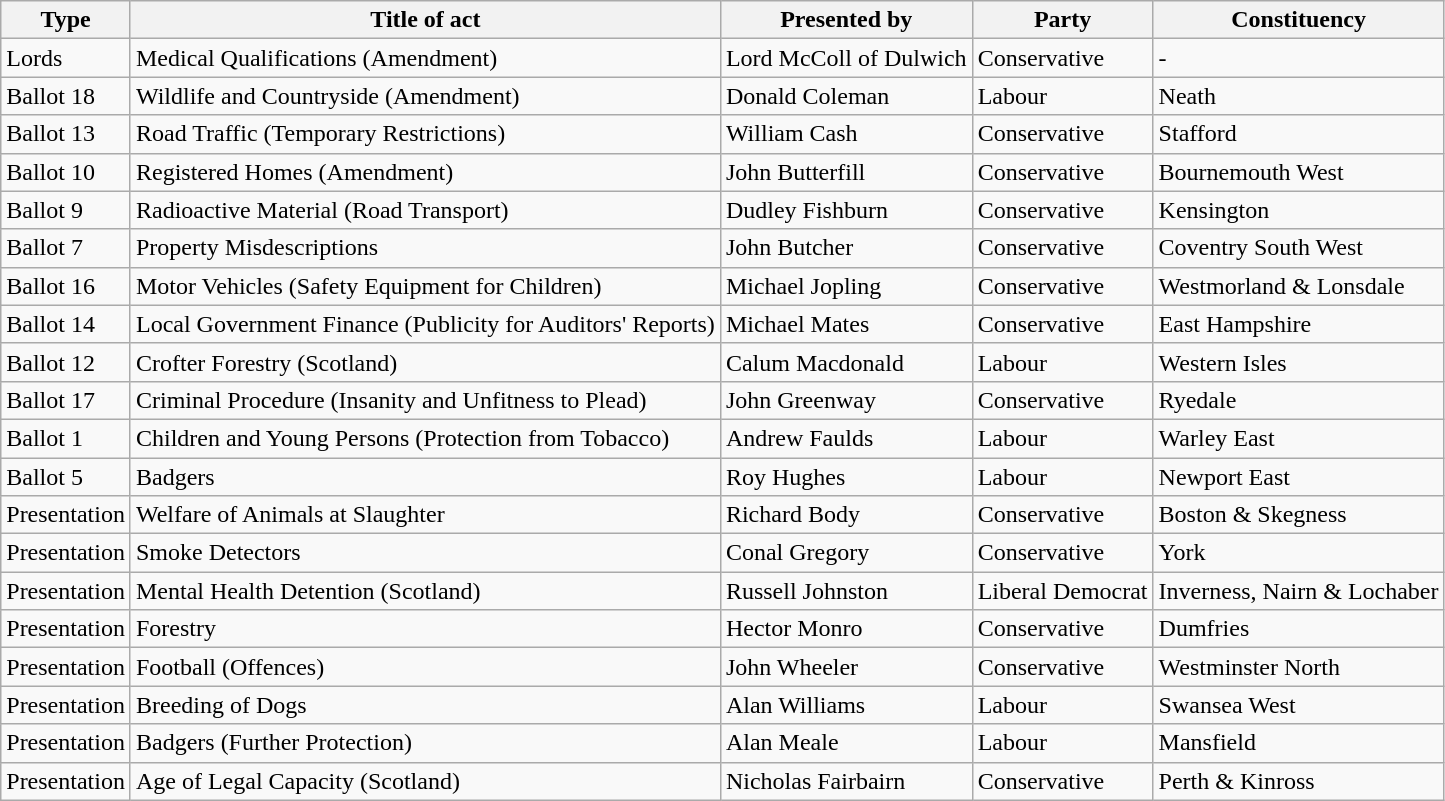<table class="wikitable">
<tr>
<th>Type</th>
<th>Title of act</th>
<th>Presented by</th>
<th>Party</th>
<th>Constituency</th>
</tr>
<tr |->
<td>Lords</td>
<td>Medical Qualifications (Amendment)</td>
<td>Lord McColl of Dulwich</td>
<td>Conservative</td>
<td>-</td>
</tr>
<tr>
<td>Ballot 18</td>
<td>Wildlife and Countryside (Amendment)</td>
<td>Donald Coleman</td>
<td>Labour</td>
<td>Neath</td>
</tr>
<tr>
<td>Ballot 13</td>
<td>Road Traffic (Temporary Restrictions)</td>
<td>William Cash</td>
<td>Conservative</td>
<td>Stafford</td>
</tr>
<tr>
<td>Ballot 10</td>
<td>Registered Homes (Amendment)</td>
<td>John Butterfill</td>
<td>Conservative</td>
<td>Bournemouth West</td>
</tr>
<tr>
<td>Ballot 9</td>
<td>Radioactive Material (Road Transport)</td>
<td>Dudley Fishburn</td>
<td>Conservative</td>
<td>Kensington</td>
</tr>
<tr>
<td>Ballot 7</td>
<td>Property Misdescriptions</td>
<td>John Butcher</td>
<td>Conservative</td>
<td>Coventry South West</td>
</tr>
<tr>
<td>Ballot 16</td>
<td>Motor Vehicles (Safety Equipment for Children)</td>
<td>Michael Jopling</td>
<td>Conservative</td>
<td>Westmorland & Lonsdale</td>
</tr>
<tr>
<td>Ballot 14</td>
<td>Local Government Finance (Publicity for Auditors' Reports)</td>
<td>Michael Mates</td>
<td>Conservative</td>
<td>East Hampshire</td>
</tr>
<tr>
<td>Ballot 12</td>
<td>Crofter Forestry (Scotland)</td>
<td>Calum Macdonald</td>
<td>Labour</td>
<td>Western Isles</td>
</tr>
<tr>
<td>Ballot 17</td>
<td>Criminal Procedure (Insanity and Unfitness to Plead)</td>
<td>John Greenway</td>
<td>Conservative</td>
<td>Ryedale</td>
</tr>
<tr>
<td>Ballot 1</td>
<td>Children and Young Persons (Protection from Tobacco)</td>
<td>Andrew Faulds</td>
<td>Labour</td>
<td>Warley East</td>
</tr>
<tr>
<td>Ballot 5</td>
<td>Badgers</td>
<td>Roy Hughes</td>
<td>Labour</td>
<td>Newport East</td>
</tr>
<tr>
<td>Presentation</td>
<td>Welfare of Animals at Slaughter</td>
<td>Richard Body</td>
<td>Conservative</td>
<td>Boston & Skegness</td>
</tr>
<tr>
<td>Presentation</td>
<td>Smoke Detectors</td>
<td>Conal Gregory</td>
<td>Conservative</td>
<td>York</td>
</tr>
<tr>
<td>Presentation</td>
<td>Mental Health Detention (Scotland)</td>
<td>Russell Johnston</td>
<td>Liberal Democrat</td>
<td>Inverness, Nairn & Lochaber</td>
</tr>
<tr>
<td>Presentation</td>
<td>Forestry</td>
<td>Hector Monro</td>
<td>Conservative</td>
<td>Dumfries</td>
</tr>
<tr>
<td>Presentation</td>
<td>Football (Offences)</td>
<td>John Wheeler</td>
<td>Conservative</td>
<td>Westminster North</td>
</tr>
<tr>
<td>Presentation</td>
<td>Breeding of Dogs</td>
<td>Alan Williams</td>
<td>Labour</td>
<td>Swansea West</td>
</tr>
<tr>
<td>Presentation</td>
<td>Badgers (Further Protection)</td>
<td>Alan Meale</td>
<td>Labour</td>
<td>Mansfield</td>
</tr>
<tr>
<td>Presentation</td>
<td>Age of Legal Capacity (Scotland)</td>
<td>Nicholas Fairbairn</td>
<td>Conservative</td>
<td>Perth & Kinross</td>
</tr>
</table>
